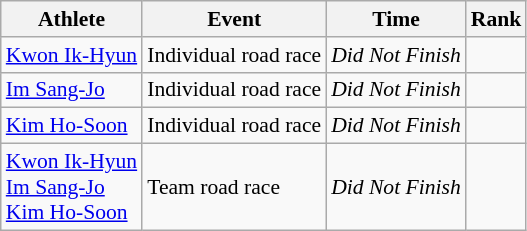<table class=wikitable style="font-size:90%">
<tr>
<th>Athlete</th>
<th>Event</th>
<th>Time</th>
<th>Rank</th>
</tr>
<tr>
<td><a href='#'>Kwon Ik-Hyun</a></td>
<td>Individual road race</td>
<td><em>Did Not Finish</em></td>
<td></td>
</tr>
<tr>
<td><a href='#'>Im Sang-Jo</a></td>
<td>Individual road race</td>
<td><em>Did Not Finish</em></td>
<td></td>
</tr>
<tr>
<td><a href='#'>Kim Ho-Soon</a></td>
<td>Individual road race</td>
<td><em>Did Not Finish</em></td>
<td></td>
</tr>
<tr>
<td><a href='#'>Kwon Ik-Hyun</a><br><a href='#'>Im Sang-Jo</a><br><a href='#'>Kim Ho-Soon</a></td>
<td>Team road race</td>
<td><em>Did Not Finish</em></td>
<td></td>
</tr>
</table>
